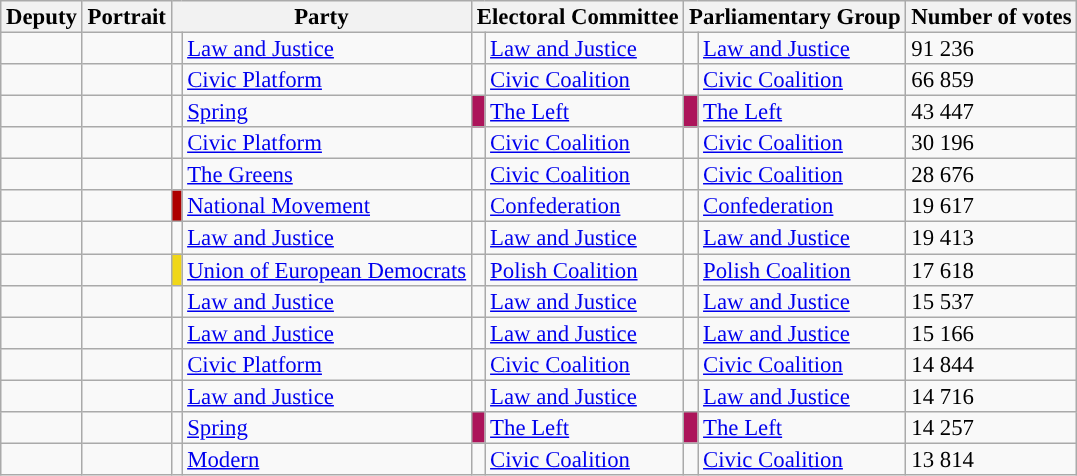<table class="wikitable sortable" style="font-size:95%;line-height:14px;">
<tr>
<th>Deputy</th>
<th>Portrait</th>
<th colspan="2">Party</th>
<th colspan="2">Electoral Committee</th>
<th colspan="2">Parliamentary Group</th>
<th>Number of votes</th>
</tr>
<tr>
<td></td>
<td></td>
<td style="background:"></td>
<td><a href='#'>Law and Justice</a></td>
<td style="background:"></td>
<td><a href='#'>Law and Justice</a></td>
<td style="background:"></td>
<td><a href='#'>Law and Justice</a></td>
<td>91 236</td>
</tr>
<tr>
<td></td>
<td></td>
<td style="background:"></td>
<td><a href='#'>Civic Platform</a></td>
<td style="background:"></td>
<td><a href='#'>Civic Coalition</a></td>
<td style="background:"></td>
<td><a href='#'>Civic Coalition</a></td>
<td>66 859</td>
</tr>
<tr>
<td></td>
<td></td>
<td style="background:"></td>
<td><a href='#'>Spring</a></td>
<td style="background:#AC145A;"></td>
<td><a href='#'>The Left</a></td>
<td style="background:#AC145A;"></td>
<td><a href='#'>The Left</a></td>
<td>43 447</td>
</tr>
<tr>
<td></td>
<td></td>
<td style="background:"></td>
<td><a href='#'>Civic Platform</a></td>
<td style="background:"></td>
<td><a href='#'>Civic Coalition</a></td>
<td style="background:"></td>
<td><a href='#'>Civic Coalition</a></td>
<td>30 196</td>
</tr>
<tr>
<td></td>
<td></td>
<td style="background:"></td>
<td><a href='#'>The Greens</a></td>
<td style="background:"></td>
<td><a href='#'>Civic Coalition</a></td>
<td style="background:"></td>
<td><a href='#'>Civic Coalition</a></td>
<td>28 676</td>
</tr>
<tr>
<td></td>
<td></td>
<td style="background:#AE0000;"></td>
<td><a href='#'>National Movement</a></td>
<td style="background:"></td>
<td><a href='#'>Confederation</a></td>
<td style="background:"></td>
<td><a href='#'>Confederation</a></td>
<td>19 617</td>
</tr>
<tr>
<td></td>
<td></td>
<td style="background:"></td>
<td><a href='#'>Law and Justice</a></td>
<td style="background:"></td>
<td><a href='#'>Law and Justice</a></td>
<td style="background:"></td>
<td><a href='#'>Law and Justice</a></td>
<td>19 413</td>
</tr>
<tr>
<td></td>
<td></td>
<td style="background:#F0D719;"></td>
<td><a href='#'>Union of European Democrats</a></td>
<td style="background:"></td>
<td><a href='#'>Polish Coalition</a></td>
<td style="background:"></td>
<td><a href='#'>Polish Coalition</a></td>
<td>17 618</td>
</tr>
<tr>
<td></td>
<td></td>
<td style="background:"></td>
<td><a href='#'>Law and Justice</a></td>
<td style="background:"></td>
<td><a href='#'>Law and Justice</a></td>
<td style="background:"></td>
<td><a href='#'>Law and Justice</a></td>
<td>15 537</td>
</tr>
<tr>
<td></td>
<td></td>
<td style="background:"></td>
<td><a href='#'>Law and Justice</a></td>
<td style="background:"></td>
<td><a href='#'>Law and Justice</a></td>
<td style="background:"></td>
<td><a href='#'>Law and Justice</a></td>
<td>15 166</td>
</tr>
<tr>
<td></td>
<td></td>
<td style="background:"></td>
<td><a href='#'>Civic Platform</a></td>
<td style="background:"></td>
<td><a href='#'>Civic Coalition</a></td>
<td style="background:"></td>
<td><a href='#'>Civic Coalition</a></td>
<td>14 844</td>
</tr>
<tr>
<td></td>
<td></td>
<td style="background:"></td>
<td><a href='#'>Law and Justice</a></td>
<td style="background:"></td>
<td><a href='#'>Law and Justice</a></td>
<td style="background:"></td>
<td><a href='#'>Law and Justice</a></td>
<td>14 716</td>
</tr>
<tr>
<td></td>
<td></td>
<td style="background:"></td>
<td><a href='#'>Spring</a></td>
<td style="background:#AC145A;"></td>
<td><a href='#'>The Left</a></td>
<td style="background:#AC145A;"></td>
<td><a href='#'>The Left</a></td>
<td>14 257</td>
</tr>
<tr>
<td></td>
<td></td>
<td style="background:"></td>
<td><a href='#'>Modern</a></td>
<td style="background:"></td>
<td><a href='#'>Civic Coalition</a></td>
<td style="background:"></td>
<td><a href='#'>Civic Coalition</a></td>
<td>13 814</td>
</tr>
</table>
